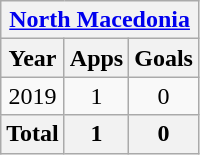<table class="wikitable" style="text-align:center">
<tr>
<th colspan=3><a href='#'>North Macedonia</a></th>
</tr>
<tr>
<th>Year</th>
<th>Apps</th>
<th>Goals</th>
</tr>
<tr>
<td>2019</td>
<td>1</td>
<td>0</td>
</tr>
<tr>
<th>Total</th>
<th>1</th>
<th>0</th>
</tr>
</table>
